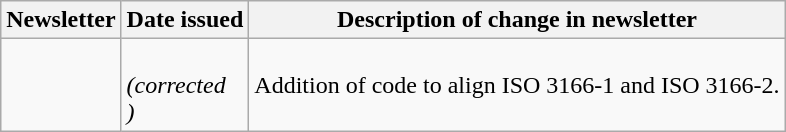<table class="wikitable">
<tr>
<th>Newsletter</th>
<th>Date issued</th>
<th>Description of change in newsletter</th>
</tr>
<tr>
<td id="II-3"></td>
<td><br> <em>(corrected<br> )</em></td>
<td>Addition of code to align ISO 3166-1 and ISO 3166-2.</td>
</tr>
</table>
